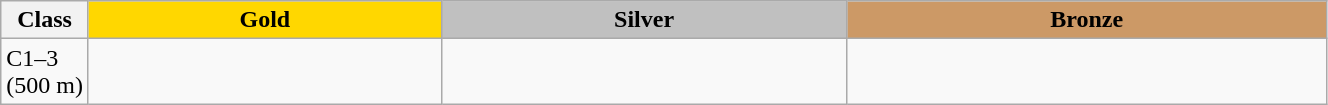<table class=wikitable style="font-size:100%" width="70%">
<tr>
<th rowspan="1" width="5%">Class</th>
<th rowspan="1" style="background:gold;">Gold</th>
<th colspan="1" style="background:silver;">Silver</th>
<th colspan="1" style="background:#CC9966;">Bronze</th>
</tr>
<tr>
<td>C1–3 (500 m)</td>
<td></td>
<td></td>
<td></td>
</tr>
</table>
